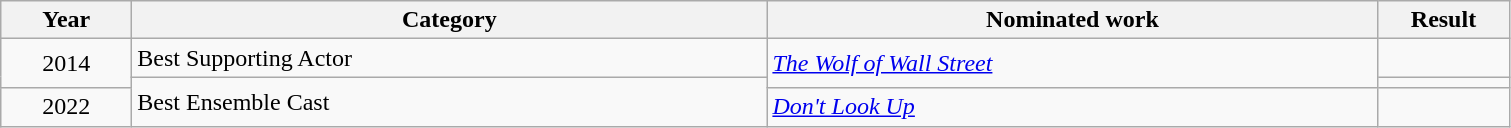<table class=wikitable>
<tr>
<th scope="col" style="width:5em;">Year</th>
<th scope="col" style="width:26em;">Category</th>
<th scope="col" style="width:25em;">Nominated work</th>
<th scope="col" style="width:5em;">Result</th>
</tr>
<tr>
<td style="text-align:center;", rowspan="2">2014</td>
<td>Best Supporting Actor</td>
<td rowspan="2"><em><a href='#'>The Wolf of Wall Street</a></em></td>
<td></td>
</tr>
<tr>
<td rowspan="2">Best Ensemble Cast</td>
<td></td>
</tr>
<tr>
<td style="text-align:center;">2022</td>
<td><em><a href='#'>Don't Look Up</a></em></td>
<td></td>
</tr>
</table>
